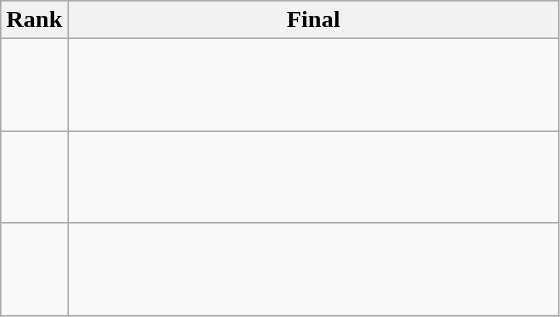<table class="wikitable">
<tr>
<th>Rank</th>
<th style="width: 20em">Final</th>
</tr>
<tr>
<td align="center"></td>
<td> <br>  <br>  <br> </td>
</tr>
<tr>
<td align="center"></td>
<td> <br>  <br>  <br> </td>
</tr>
<tr>
<td align="center"></td>
<td> <br>  <br>   <br> </td>
</tr>
</table>
